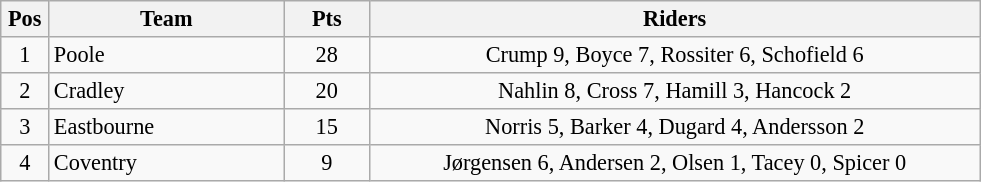<table class=wikitable style="font-size:93%;">
<tr>
<th width=25px>Pos</th>
<th width=150px>Team</th>
<th width=50px>Pts</th>
<th width=400px>Riders</th>
</tr>
<tr align=center>
<td>1</td>
<td align=left>Poole</td>
<td>28</td>
<td>Crump 9, Boyce 7, Rossiter 6, Schofield 6</td>
</tr>
<tr align=center>
<td>2</td>
<td align=left>Cradley</td>
<td>20</td>
<td>Nahlin 8, Cross 7, Hamill 3, Hancock 2</td>
</tr>
<tr align=center>
<td>3</td>
<td align=left>Eastbourne</td>
<td>15</td>
<td>Norris 5, Barker 4, Dugard 4, Andersson 2</td>
</tr>
<tr align=center>
<td>4</td>
<td align=left>Coventry</td>
<td>9</td>
<td>Jørgensen 6, Andersen 2, Olsen 1, Tacey 0, Spicer 0</td>
</tr>
</table>
